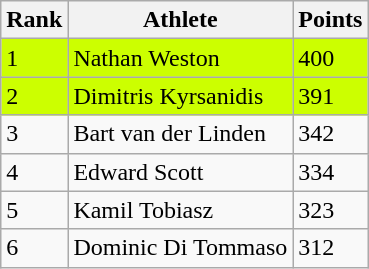<table class="wikitable">
<tr>
<th>Rank</th>
<th>Athlete</th>
<th>Points</th>
</tr>
<tr>
<td style="background:#CCFF00">1</td>
<td style="background:#CCFF00"> Nathan Weston</td>
<td style="background:#CCFF00">400</td>
</tr>
<tr>
<td style="background:#CCFF00">2</td>
<td style="background:#CCFF00"> Dimitris Kyrsanidis</td>
<td style="background:#CCFF00">391</td>
</tr>
<tr>
<td>3</td>
<td> Bart van der Linden</td>
<td>342</td>
</tr>
<tr>
<td>4</td>
<td> Edward Scott</td>
<td>334</td>
</tr>
<tr>
<td>5</td>
<td> Kamil Tobiasz</td>
<td>323</td>
</tr>
<tr>
<td>6</td>
<td> Dominic Di Tommaso</td>
<td>312</td>
</tr>
</table>
